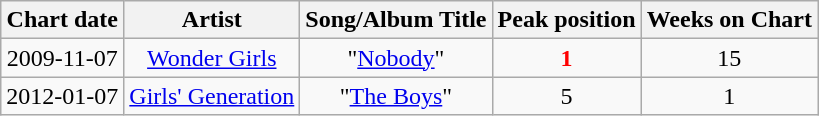<table class="wikitable sortable" style="text-align:center">
<tr>
<th>Chart date</th>
<th>Artist</th>
<th>Song/Album Title</th>
<th>Peak position</th>
<th>Weeks on Chart</th>
</tr>
<tr>
<td>2009-11-07</td>
<td><a href='#'>Wonder Girls</a></td>
<td>"<a href='#'>Nobody</a>"</td>
<td style="color:red"><strong>1</strong></td>
<td>15</td>
</tr>
<tr>
<td>2012-01-07</td>
<td><a href='#'>Girls' Generation</a></td>
<td>"<a href='#'>The Boys</a>"</td>
<td>5</td>
<td>1</td>
</tr>
</table>
